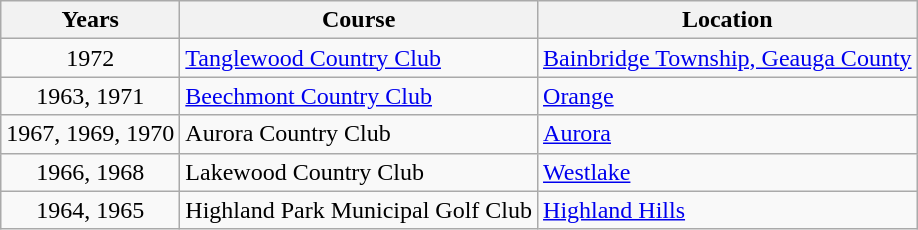<table class=wikitable>
<tr>
<th>Years</th>
<th>Course</th>
<th>Location</th>
</tr>
<tr>
<td align=center>1972</td>
<td><a href='#'>Tanglewood Country Club</a></td>
<td><a href='#'>Bainbridge Township, Geauga County</a></td>
</tr>
<tr>
<td align=center>1963, 1971</td>
<td><a href='#'>Beechmont Country Club</a></td>
<td><a href='#'>Orange</a></td>
</tr>
<tr>
<td align=center>1967, 1969, 1970</td>
<td>Aurora Country Club</td>
<td><a href='#'>Aurora</a></td>
</tr>
<tr>
<td align=center>1966, 1968</td>
<td>Lakewood Country Club</td>
<td><a href='#'>Westlake</a></td>
</tr>
<tr>
<td align=center>1964, 1965</td>
<td>Highland Park Municipal Golf Club</td>
<td><a href='#'>Highland Hills</a></td>
</tr>
</table>
